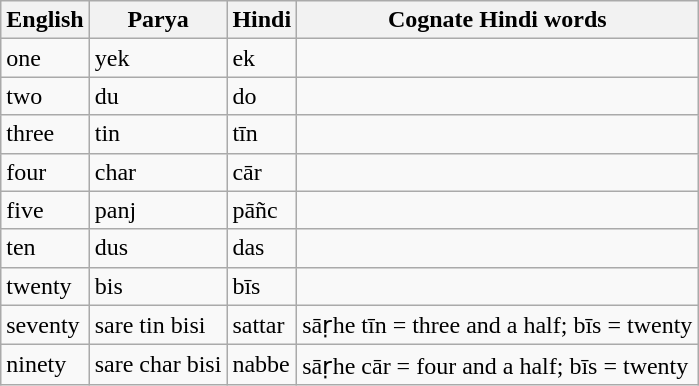<table class="wikitable">
<tr>
<th>English</th>
<th>Parya</th>
<th>Hindi</th>
<th>Cognate Hindi words</th>
</tr>
<tr>
<td>one</td>
<td>yek</td>
<td>ek</td>
<td></td>
</tr>
<tr>
<td>two</td>
<td>du</td>
<td>do</td>
<td></td>
</tr>
<tr>
<td>three</td>
<td>tin</td>
<td>tīn</td>
<td></td>
</tr>
<tr>
<td>four</td>
<td>char</td>
<td>cār</td>
<td></td>
</tr>
<tr>
<td>five</td>
<td>panj</td>
<td>pāñc</td>
<td></td>
</tr>
<tr>
<td>ten</td>
<td>dus</td>
<td>das</td>
<td></td>
</tr>
<tr>
<td>twenty</td>
<td>bis</td>
<td>bīs</td>
<td></td>
</tr>
<tr>
<td>seventy</td>
<td>sare tin bisi</td>
<td>sattar</td>
<td>sāṛhe tīn = three and a half; bīs = twenty</td>
</tr>
<tr>
<td>ninety</td>
<td>sare char bisi</td>
<td>nabbe</td>
<td>sāṛhe cār = four and a half; bīs = twenty</td>
</tr>
</table>
